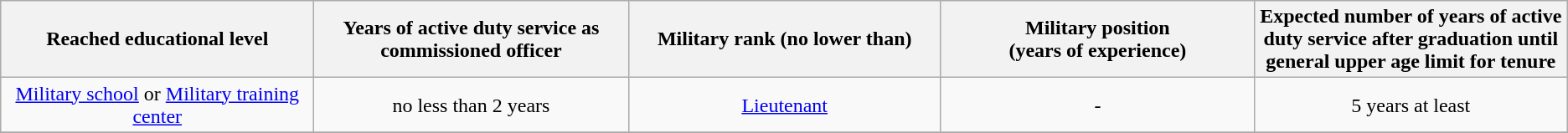<table class="wikitable">
<tr>
<th style="text-align: center; width: 250px;">Reached educational level</th>
<th style="text-align: center; width: 250px;">Years of active duty service as commissioned officer</th>
<th style="text-align: center; width: 250px;">Military rank (no lower than)</th>
<th style="text-align: center; width: 250px;">Military position<br>(years of experience)</th>
<th style="text-align: center; width: 250px;">Expected number of years of active duty service after graduation until general upper age limit for tenure</th>
</tr>
<tr>
<td style="text-align: center; width: 250px;"><a href='#'>Military school</a> or <a href='#'>Military training center</a></td>
<td style="text-align: center; width: 250px;">no less than 2 years</td>
<td style="text-align: center; width: 250px;"><a href='#'>Lieutenant</a></td>
<td style="text-align: center; width: 250px;">-</td>
<td style="text-align: center; width: 250px;">5 years at least</td>
</tr>
<tr>
</tr>
</table>
